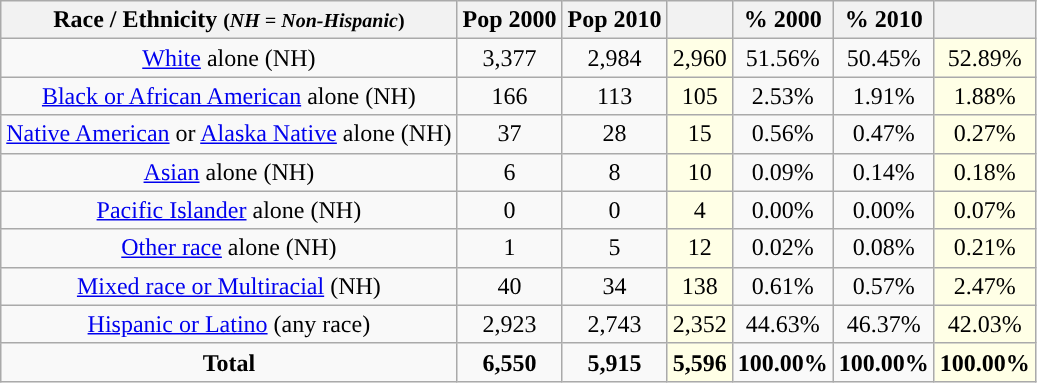<table class="wikitable" style="text-align:center;">
<tr>
<th>Race / Ethnicity <small>(<em>NH = Non-Hispanic</em>)</small></th>
<th>Pop 2000</th>
<th>Pop 2010</th>
<th></th>
<th>% 2000</th>
<th>% 2010</th>
<th></th>
</tr>
<tr>
<td><a href='#'>White</a> alone (NH)</td>
<td>3,377</td>
<td>2,984</td>
<td style='background: #ffffe6;'>2,960</td>
<td>51.56%</td>
<td>50.45%</td>
<td style='background: #ffffe6;'>52.89%</td>
</tr>
<tr>
<td><a href='#'>Black or African American</a> alone (NH)</td>
<td>166</td>
<td>113</td>
<td style='background: #ffffe6;'>105</td>
<td>2.53%</td>
<td>1.91%</td>
<td style='background: #ffffe6;'>1.88%</td>
</tr>
<tr>
<td><a href='#'>Native American</a> or <a href='#'>Alaska Native</a> alone (NH)</td>
<td>37</td>
<td>28</td>
<td style='background: #ffffe6;'>15</td>
<td>0.56%</td>
<td>0.47%</td>
<td style='background: #ffffe6;'>0.27%</td>
</tr>
<tr>
<td><a href='#'>Asian</a> alone (NH)</td>
<td>6</td>
<td>8</td>
<td style='background: #ffffe6;'>10</td>
<td>0.09%</td>
<td>0.14%</td>
<td style='background: #ffffe6;'>0.18%</td>
</tr>
<tr>
<td><a href='#'>Pacific Islander</a> alone (NH)</td>
<td>0</td>
<td>0</td>
<td style='background: #ffffe6;'>4</td>
<td>0.00%</td>
<td>0.00%</td>
<td style='background: #ffffe6;'>0.07%</td>
</tr>
<tr>
<td><a href='#'>Other race</a> alone (NH)</td>
<td>1</td>
<td>5</td>
<td style='background: #ffffe6;'>12</td>
<td>0.02%</td>
<td>0.08%</td>
<td style='background: #ffffe6;'>0.21%</td>
</tr>
<tr>
<td><a href='#'>Mixed race or Multiracial</a> (NH)</td>
<td>40</td>
<td>34</td>
<td style='background: #ffffe6;'>138</td>
<td>0.61%</td>
<td>0.57%</td>
<td style='background: #ffffe6;'>2.47%</td>
</tr>
<tr>
<td><a href='#'>Hispanic or Latino</a> (any race)</td>
<td>2,923</td>
<td>2,743</td>
<td style='background: #ffffe6;'>2,352</td>
<td>44.63%</td>
<td>46.37%</td>
<td style='background: #ffffe6;'>42.03%</td>
</tr>
<tr>
<td><strong>Total</strong></td>
<td><strong>6,550</strong></td>
<td><strong>5,915</strong></td>
<td style='background: #ffffe6;'><strong>5,596</strong></td>
<td><strong>100.00%</strong></td>
<td><strong>100.00%</strong></td>
<td style='background: #ffffe6;'><strong>100.00%</strong></td>
</tr>
</table>
